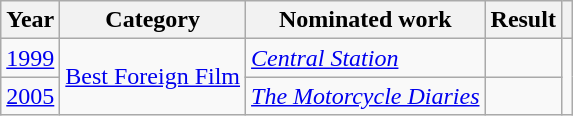<table class="wikitable sortable">
<tr>
<th>Year</th>
<th>Category</th>
<th>Nominated work</th>
<th>Result</th>
<th class="unsortable"></th>
</tr>
<tr>
<td><a href='#'>1999</a></td>
<td rowspan="2"><a href='#'>Best Foreign Film</a></td>
<td><em><a href='#'>Central Station</a></em></td>
<td></td>
<td rowspan="2"></td>
</tr>
<tr>
<td><a href='#'>2005</a></td>
<td><em><a href='#'>The Motorcycle Diaries</a></em></td>
<td></td>
</tr>
</table>
